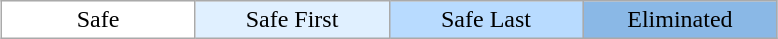<table class="wikitable" style="margin:1em auto; text-align:center;">
<tr>
<td style="background:#fff; width:15%;">Safe</td>
<td style="background:#e0f0ff; width:15%;">Safe First</td>
<td style="background:#b8dbff; width:15%;">Safe Last</td>
<td style="background:#8ab8e6; width:15%;">Eliminated</td>
</tr>
</table>
